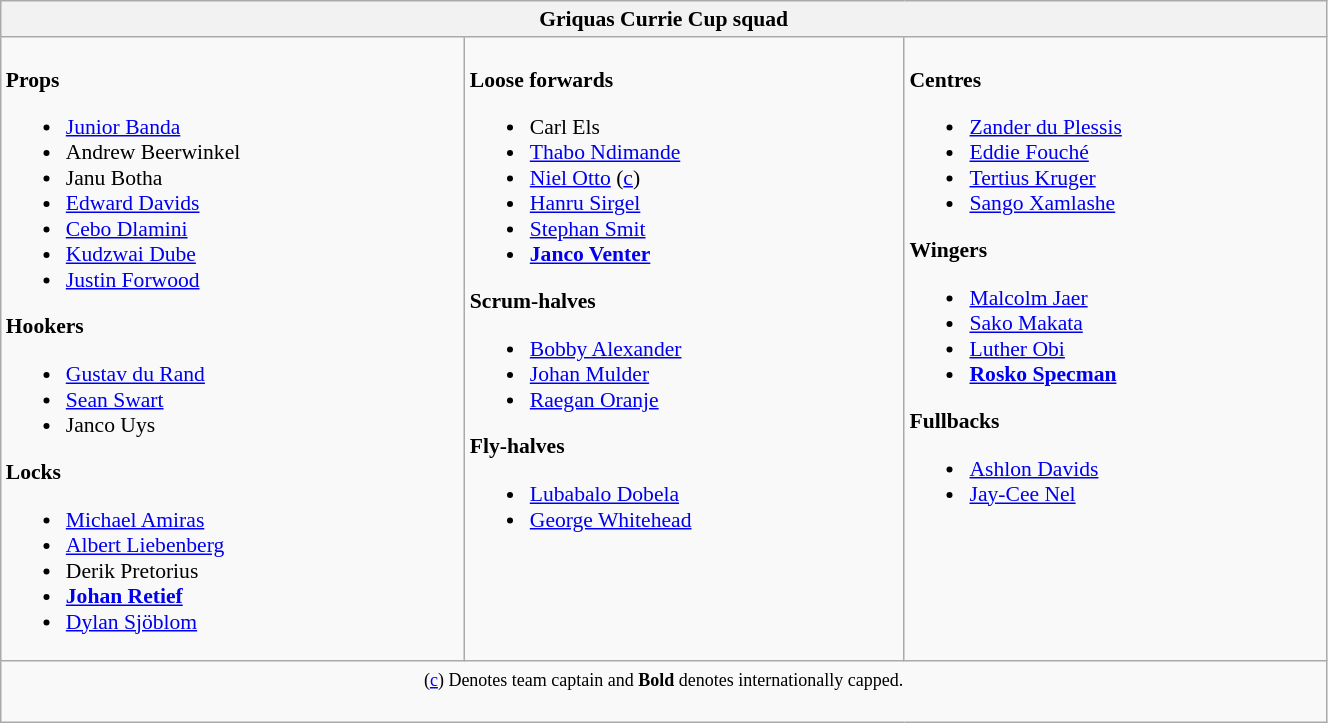<table class="wikitable" style="text-align:left; font-size:90%; width:70%">
<tr>
<th colspan="100%">Griquas Currie Cup squad</th>
</tr>
<tr valign="top">
<td><br><strong>Props</strong><ul><li> <a href='#'>Junior Banda</a></li><li> Andrew Beerwinkel</li><li> Janu Botha</li><li> <a href='#'>Edward Davids</a></li><li> <a href='#'>Cebo Dlamini</a></li><li> <a href='#'>Kudzwai Dube</a></li><li> <a href='#'>Justin Forwood</a></li></ul><strong>Hookers</strong><ul><li> <a href='#'>Gustav du Rand</a></li><li> <a href='#'>Sean Swart</a></li><li> Janco Uys</li></ul><strong>Locks</strong><ul><li> <a href='#'>Michael Amiras</a></li><li> <a href='#'>Albert Liebenberg</a></li><li> Derik Pretorius</li><li> <strong><a href='#'>Johan Retief</a></strong></li><li> <a href='#'>Dylan Sjöblom</a></li></ul></td>
<td><br><strong>Loose forwards</strong><ul><li> Carl Els</li><li> <a href='#'>Thabo Ndimande</a></li><li> <a href='#'>Niel Otto</a> (<a href='#'>c</a>)</li><li> <a href='#'>Hanru Sirgel</a></li><li> <a href='#'>Stephan Smit</a></li><li> <strong><a href='#'>Janco Venter</a></strong></li></ul><strong>Scrum-halves</strong><ul><li> <a href='#'>Bobby Alexander</a></li><li> <a href='#'>Johan Mulder</a></li><li> <a href='#'>Raegan Oranje</a></li></ul><strong>Fly-halves</strong><ul><li> <a href='#'>Lubabalo Dobela</a></li><li> <a href='#'>George Whitehead</a></li></ul></td>
<td><br><strong>Centres</strong><ul><li> <a href='#'>Zander du Plessis</a></li><li> <a href='#'>Eddie Fouché</a></li><li> <a href='#'>Tertius Kruger</a></li><li> <a href='#'>Sango Xamlashe</a></li></ul><strong>Wingers</strong><ul><li> <a href='#'>Malcolm Jaer</a></li><li> <a href='#'>Sako Makata</a></li><li> <a href='#'>Luther Obi</a></li><li> <strong><a href='#'>Rosko Specman</a></strong></li></ul><strong>Fullbacks</strong><ul><li> <a href='#'>Ashlon Davids</a></li><li> <a href='#'>Jay-Cee Nel</a></li></ul></td>
</tr>
<tr>
<td colspan="100%" style="text-align:center;"><small>(<a href='#'>c</a>) Denotes team captain and <strong>Bold</strong> denotes internationally capped.</small> <br> <br> </td>
</tr>
</table>
